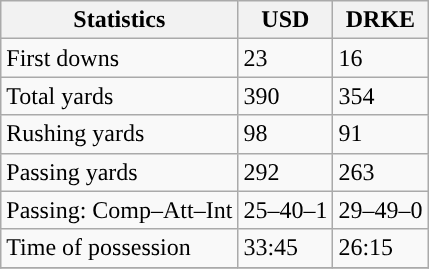<table class="wikitable" style="float: left;">
<tr>
<th>Statistics</th>
<th>USD</th>
<th>DRKE</th>
</tr>
<tr>
<td>First downs</td>
<td>23</td>
<td>16</td>
</tr>
<tr>
<td>Total yards</td>
<td>390</td>
<td>354</td>
</tr>
<tr>
<td>Rushing yards</td>
<td>98</td>
<td>91</td>
</tr>
<tr>
<td>Passing yards</td>
<td>292</td>
<td>263</td>
</tr>
<tr>
<td>Passing: Comp–Att–Int</td>
<td>25–40–1</td>
<td>29–49–0</td>
</tr>
<tr>
<td>Time of possession</td>
<td>33:45</td>
<td>26:15</td>
</tr>
<tr>
</tr>
</table>
